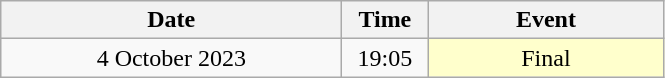<table class = "wikitable" style="text-align:center;">
<tr>
<th width=220>Date</th>
<th width=50>Time</th>
<th width=150>Event</th>
</tr>
<tr>
<td>4 October 2023</td>
<td>19:05</td>
<td bgcolor=ffffcc>Final</td>
</tr>
</table>
